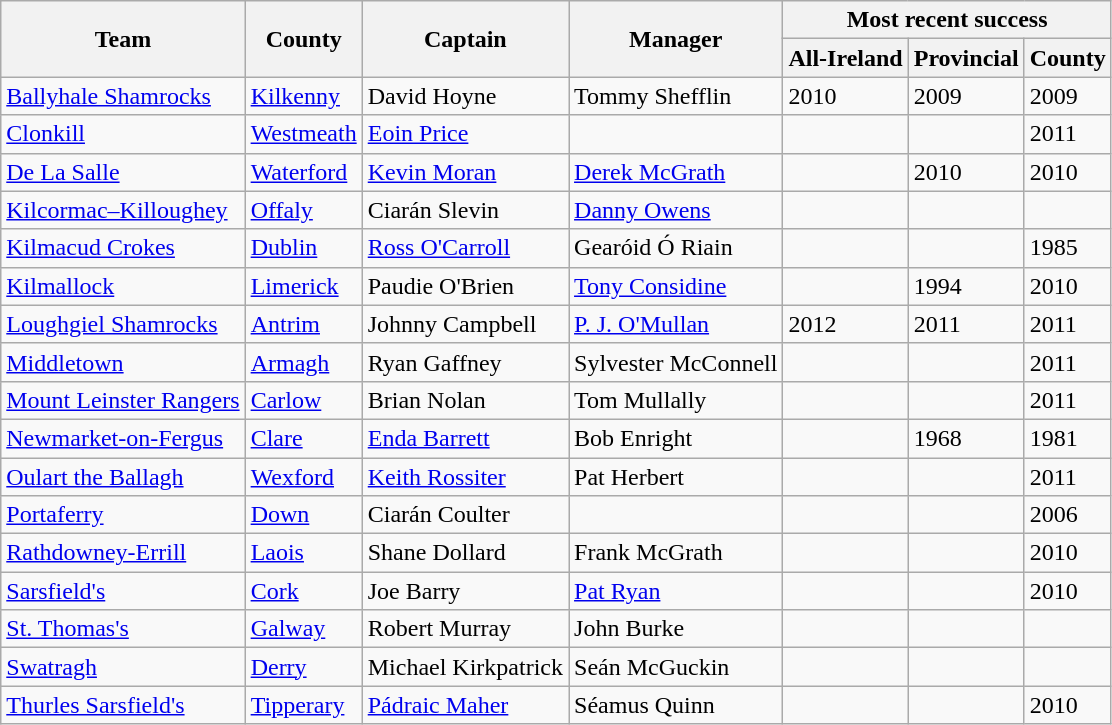<table class="wikitable">
<tr>
<th rowspan="2">Team</th>
<th rowspan="2">County</th>
<th rowspan="2">Captain</th>
<th rowspan="2">Manager</th>
<th colspan="3">Most recent success</th>
</tr>
<tr>
<th>All-Ireland</th>
<th>Provincial</th>
<th>County</th>
</tr>
<tr>
<td><a href='#'>Ballyhale Shamrocks</a></td>
<td><a href='#'>Kilkenny</a></td>
<td>David Hoyne</td>
<td>Tommy Shefflin</td>
<td>2010</td>
<td>2009</td>
<td>2009</td>
</tr>
<tr>
<td><a href='#'>Clonkill</a></td>
<td><a href='#'>Westmeath</a></td>
<td><a href='#'>Eoin Price</a></td>
<td></td>
<td></td>
<td></td>
<td>2011</td>
</tr>
<tr>
<td><a href='#'>De La Salle</a></td>
<td><a href='#'>Waterford</a></td>
<td><a href='#'>Kevin Moran</a></td>
<td><a href='#'>Derek McGrath</a></td>
<td></td>
<td>2010</td>
<td>2010</td>
</tr>
<tr>
<td><a href='#'>Kilcormac–Killoughey</a></td>
<td><a href='#'>Offaly</a></td>
<td>Ciarán Slevin</td>
<td><a href='#'>Danny Owens</a></td>
<td></td>
<td></td>
<td></td>
</tr>
<tr>
<td><a href='#'>Kilmacud Crokes</a></td>
<td><a href='#'>Dublin</a></td>
<td><a href='#'>Ross O'Carroll</a></td>
<td>Gearóid Ó Riain</td>
<td></td>
<td></td>
<td>1985</td>
</tr>
<tr>
<td><a href='#'>Kilmallock</a></td>
<td><a href='#'>Limerick</a></td>
<td>Paudie O'Brien</td>
<td><a href='#'>Tony Considine</a></td>
<td></td>
<td>1994</td>
<td>2010</td>
</tr>
<tr>
<td><a href='#'>Loughgiel Shamrocks</a></td>
<td><a href='#'>Antrim</a></td>
<td>Johnny Campbell</td>
<td><a href='#'>P. J. O'Mullan</a></td>
<td>2012</td>
<td>2011</td>
<td>2011</td>
</tr>
<tr>
<td><a href='#'>Middletown</a></td>
<td><a href='#'>Armagh</a></td>
<td>Ryan Gaffney</td>
<td>Sylvester McConnell</td>
<td></td>
<td></td>
<td>2011</td>
</tr>
<tr>
<td><a href='#'>Mount Leinster Rangers</a></td>
<td><a href='#'>Carlow</a></td>
<td>Brian Nolan</td>
<td>Tom Mullally</td>
<td></td>
<td></td>
<td>2011</td>
</tr>
<tr>
<td><a href='#'>Newmarket-on-Fergus</a></td>
<td><a href='#'>Clare</a></td>
<td><a href='#'>Enda Barrett</a></td>
<td>Bob Enright</td>
<td></td>
<td>1968</td>
<td>1981</td>
</tr>
<tr>
<td><a href='#'>Oulart the Ballagh</a></td>
<td><a href='#'>Wexford</a></td>
<td><a href='#'>Keith Rossiter</a></td>
<td>Pat Herbert</td>
<td></td>
<td></td>
<td>2011</td>
</tr>
<tr>
<td><a href='#'>Portaferry</a></td>
<td><a href='#'>Down</a></td>
<td>Ciarán Coulter</td>
<td></td>
<td></td>
<td></td>
<td>2006</td>
</tr>
<tr>
<td><a href='#'>Rathdowney-Errill</a></td>
<td><a href='#'>Laois</a></td>
<td>Shane Dollard</td>
<td>Frank McGrath</td>
<td></td>
<td></td>
<td>2010</td>
</tr>
<tr>
<td><a href='#'>Sarsfield's</a></td>
<td><a href='#'>Cork</a></td>
<td>Joe Barry</td>
<td><a href='#'>Pat Ryan</a></td>
<td></td>
<td></td>
<td>2010</td>
</tr>
<tr>
<td><a href='#'>St. Thomas's</a></td>
<td><a href='#'>Galway</a></td>
<td>Robert Murray</td>
<td>John Burke</td>
<td></td>
<td></td>
<td></td>
</tr>
<tr>
<td><a href='#'>Swatragh</a></td>
<td><a href='#'>Derry</a></td>
<td>Michael Kirkpatrick</td>
<td>Seán McGuckin</td>
<td></td>
<td></td>
<td></td>
</tr>
<tr>
<td><a href='#'>Thurles Sarsfield's</a></td>
<td><a href='#'>Tipperary</a></td>
<td><a href='#'>Pádraic Maher</a></td>
<td>Séamus Quinn</td>
<td></td>
<td></td>
<td>2010</td>
</tr>
</table>
